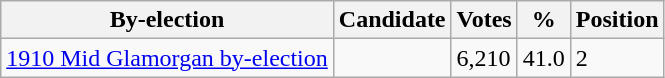<table class="wikitable sortable">
<tr>
<th>By-election</th>
<th>Candidate</th>
<th>Votes</th>
<th>%</th>
<th>Position</th>
</tr>
<tr>
<td><a href='#'>1910 Mid Glamorgan by-election</a></td>
<td></td>
<td>6,210</td>
<td>41.0</td>
<td>2</td>
</tr>
</table>
